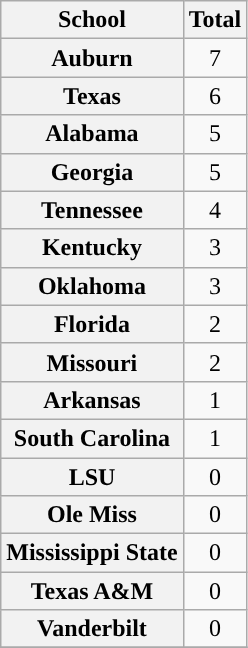<table class=wikitable style="text-align:center">
<tr>
<th>School</th>
<th>Total</th>
</tr>
<tr>
<th>Auburn</th>
<td>7</td>
</tr>
<tr>
<th>Texas</th>
<td>6</td>
</tr>
<tr>
<th>Alabama</th>
<td>5</td>
</tr>
<tr>
<th>Georgia</th>
<td>5</td>
</tr>
<tr>
<th>Tennessee</th>
<td>4</td>
</tr>
<tr>
<th>Kentucky</th>
<td>3</td>
</tr>
<tr>
<th>Oklahoma</th>
<td>3</td>
</tr>
<tr>
<th>Florida</th>
<td>2</td>
</tr>
<tr>
<th>Missouri</th>
<td>2</td>
</tr>
<tr>
<th>Arkansas</th>
<td>1</td>
</tr>
<tr>
<th>South Carolina</th>
<td>1</td>
</tr>
<tr>
<th>LSU</th>
<td>0</td>
</tr>
<tr>
<th>Ole Miss</th>
<td>0</td>
</tr>
<tr>
<th>Mississippi State</th>
<td>0</td>
</tr>
<tr>
<th>Texas A&M</th>
<td>0</td>
</tr>
<tr>
<th style=>Vanderbilt</th>
<td>0</td>
</tr>
<tr>
</tr>
</table>
